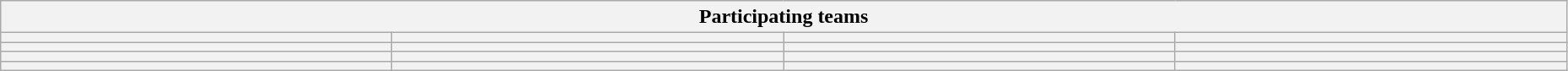<table class="wikitable" style="width:98%;">
<tr>
<th colspan=4>Participating teams</th>
</tr>
<tr>
<th width=25%></th>
<th width=25%></th>
<th width=25%></th>
<th width=25%></th>
</tr>
<tr>
<th></th>
<th></th>
<th></th>
<th></th>
</tr>
<tr>
<th></th>
<th></th>
<th></th>
<th></th>
</tr>
<tr>
<th></th>
<th></th>
<th></th>
<th></th>
</tr>
</table>
